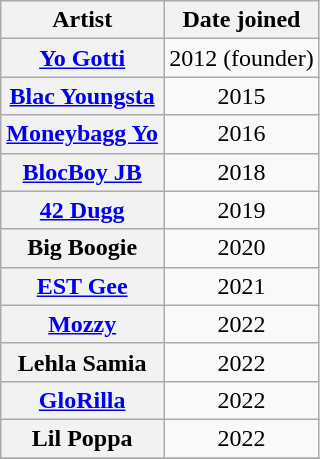<table class="wikitable plainrowheaders">
<tr>
<th scope=col>Artist</th>
<th scope=col>Date joined</th>
</tr>
<tr>
<th scope="row"><a href='#'>Yo Gotti</a></th>
<td style="text-align:center;">2012 (founder)</td>
</tr>
<tr>
<th scope="row"><a href='#'>Blac Youngsta</a></th>
<td style="text-align:center;">2015</td>
</tr>
<tr>
<th scope="row"><a href='#'>Moneybagg Yo</a></th>
<td style="text-align:center;">2016</td>
</tr>
<tr>
<th scope="row"><a href='#'>BlocBoy JB</a></th>
<td style="text-align:center;">2018</td>
</tr>
<tr>
<th scope="row"><a href='#'>42 Dugg</a></th>
<td style="text-align:center;">2019</td>
</tr>
<tr>
<th scope="row">Big Boogie</th>
<td style="text-align:center;">2020</td>
</tr>
<tr>
<th scope="row"><a href='#'>EST Gee</a></th>
<td style="text-align:center;">2021</td>
</tr>
<tr>
<th scope="row"><a href='#'>Mozzy</a></th>
<td style="text-align:center;">2022</td>
</tr>
<tr>
<th scope="row">Lehla Samia</th>
<td style="text-align:center;">2022</td>
</tr>
<tr>
<th scope="row"><a href='#'>GloRilla</a></th>
<td style="text-align:center;">2022</td>
</tr>
<tr>
<th scope="row">Lil Poppa</th>
<td style="text-align:center;">2022</td>
</tr>
<tr>
</tr>
</table>
